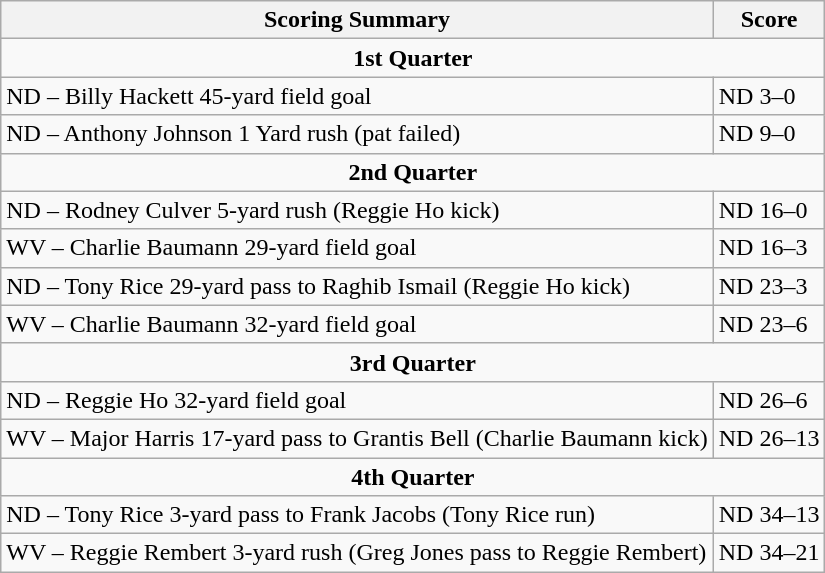<table class="wikitable">
<tr>
<th>Scoring Summary</th>
<th>Score</th>
</tr>
<tr>
<td colspan="4" align="center"><strong>1st Quarter</strong></td>
</tr>
<tr>
<td>ND – Billy Hackett 45-yard field goal</td>
<td>ND 3–0</td>
</tr>
<tr>
<td>ND – Anthony Johnson 1 Yard rush (pat failed)</td>
<td>ND 9–0</td>
</tr>
<tr>
<td colspan="4" align="center"><strong>2nd Quarter</strong></td>
</tr>
<tr>
<td>ND – Rodney Culver 5-yard rush  (Reggie Ho kick)</td>
<td>ND 16–0</td>
</tr>
<tr>
<td>WV – Charlie Baumann 29-yard field goal</td>
<td>ND 16–3</td>
</tr>
<tr>
<td>ND –  Tony Rice 29-yard pass to Raghib Ismail (Reggie Ho kick)</td>
<td>ND 23–3</td>
</tr>
<tr>
<td>WV – Charlie Baumann 32-yard field goal</td>
<td>ND 23–6</td>
</tr>
<tr>
<td colspan="4" align="center"><strong>3rd Quarter</strong></td>
</tr>
<tr>
<td>ND – Reggie Ho 32-yard field goal</td>
<td>ND 26–6</td>
</tr>
<tr>
<td>WV – Major Harris 17-yard pass to Grantis Bell (Charlie Baumann kick)</td>
<td>ND 26–13</td>
</tr>
<tr>
<td colspan="4" align="center"><strong>4th Quarter</strong></td>
</tr>
<tr>
<td>ND –  Tony Rice 3-yard pass to Frank Jacobs (Tony Rice run)</td>
<td>ND 34–13</td>
</tr>
<tr>
<td>WV – Reggie Rembert 3-yard rush (Greg Jones pass to Reggie Rembert)</td>
<td>ND 34–21</td>
</tr>
</table>
